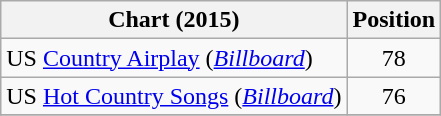<table class="wikitable sortable">
<tr>
<th scope="col">Chart (2015)</th>
<th scope="col">Position</th>
</tr>
<tr>
<td>US <a href='#'>Country Airplay</a> (<em><a href='#'>Billboard</a></em>)</td>
<td align="center">78</td>
</tr>
<tr>
<td>US <a href='#'>Hot Country Songs</a> (<em><a href='#'>Billboard</a></em>)</td>
<td align="center">76</td>
</tr>
<tr>
</tr>
</table>
